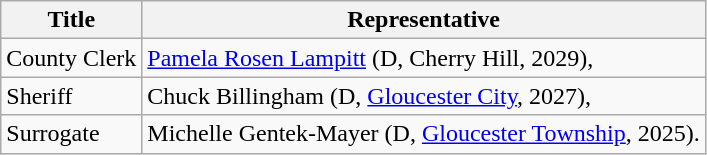<table class="wikitable sortable">
<tr>
<th>Title</th>
<th>Representative</th>
</tr>
<tr>
<td>County Clerk</td>
<td><a href='#'>Pamela Rosen Lampitt</a> (D, Cherry Hill, 2029),</td>
</tr>
<tr>
<td>Sheriff</td>
<td>Chuck Billingham (D, <a href='#'>Gloucester City</a>, 2027),</td>
</tr>
<tr>
<td>Surrogate</td>
<td>Michelle Gentek-Mayer (D, <a href='#'>Gloucester Township</a>, 2025).</td>
</tr>
</table>
